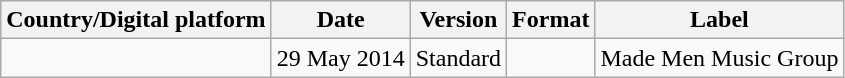<table class="wikitable">
<tr>
<th>Country/Digital platform</th>
<th>Date</th>
<th>Version</th>
<th>Format</th>
<th>Label</th>
</tr>
<tr>
<td></td>
<td>29 May 2014</td>
<td rowspan="2">Standard</td>
<td></td>
<td rowspan="2">Made Men Music Group</td>
</tr>
</table>
